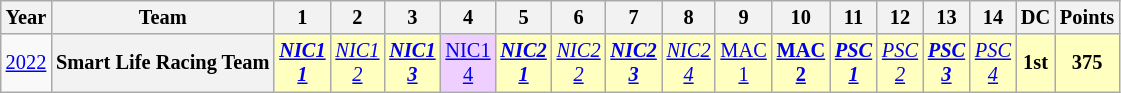<table class="wikitable" style="text-align:center; font-size:85%">
<tr>
<th>Year</th>
<th>Team</th>
<th>1</th>
<th>2</th>
<th>3</th>
<th>4</th>
<th>5</th>
<th>6</th>
<th>7</th>
<th>8</th>
<th>9</th>
<th>10</th>
<th>11</th>
<th>12</th>
<th>13</th>
<th>14</th>
<th>DC</th>
<th>Points</th>
</tr>
<tr>
<td><a href='#'>2022</a></td>
<th nowrap>Smart Life Racing Team</th>
<td style="background:#ffffbf;"><strong><em><a href='#'>NIC1<br>1</a></em></strong><br></td>
<td style="background:#ffffbf;"><em><a href='#'>NIC1<br>2</a></em><br></td>
<td style="background:#ffffbf;"><strong><em><a href='#'>NIC1<br>3</a></em></strong><br></td>
<td style="background:#efcfff;"><a href='#'>NIC1<br>4</a><br></td>
<td style="background:#ffffbf;"><strong><em><a href='#'>NIC2<br>1</a></em></strong><br></td>
<td style="background:#ffffbf;"><em><a href='#'>NIC2<br>2</a></em><br></td>
<td style="background:#ffffbf;"><strong><em><a href='#'>NIC2<br>3</a></em></strong><br></td>
<td style="background:#ffffbf;"><em><a href='#'>NIC2<br>4</a></em><br></td>
<td style="background:#ffffbf;"><a href='#'>MAC<br>1</a><br></td>
<td style="background:#ffffbf;"><strong><a href='#'>MAC<br>2</a></strong><br></td>
<td style="background:#ffffbf;"><strong><em><a href='#'>PSC<br>1</a></em></strong><br></td>
<td style="background:#ffffbf;"><em><a href='#'>PSC<br>2</a></em><br></td>
<td style="background:#ffffbf;"><strong><em><a href='#'>PSC<br>3</a></em></strong><br></td>
<td style="background:#ffffbf;"><em><a href='#'>PSC<br>4</a></em><br></td>
<th style="background:#ffffbf;">1st</th>
<th style="background:#ffffbf;">375</th>
</tr>
</table>
